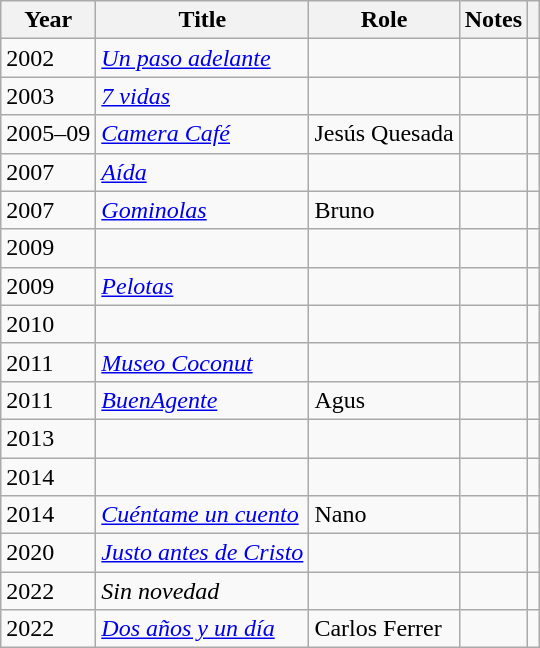<table class="wikitable sortable">
<tr>
<th>Year</th>
<th>Title</th>
<th>Role</th>
<th class="unsortable">Notes</th>
<th></th>
</tr>
<tr>
<td>2002</td>
<td><em><a href='#'>Un paso adelante</a></em></td>
<td></td>
<td></td>
<td></td>
</tr>
<tr>
<td>2003</td>
<td><em><a href='#'>7 vidas</a></em></td>
<td></td>
<td></td>
<td></td>
</tr>
<tr>
<td>2005–09</td>
<td><em><a href='#'>Camera Café</a></em></td>
<td>Jesús Quesada</td>
<td></td>
<td></td>
</tr>
<tr>
<td>2007</td>
<td><em><a href='#'>Aída</a></em></td>
<td></td>
<td></td>
<td></td>
</tr>
<tr>
<td>2007</td>
<td><em><a href='#'>Gominolas</a></em></td>
<td>Bruno</td>
<td></td>
<td></td>
</tr>
<tr>
<td>2009</td>
<td><em></em></td>
<td></td>
<td></td>
<td></td>
</tr>
<tr>
<td>2009</td>
<td><em><a href='#'>Pelotas</a></em></td>
<td></td>
<td></td>
<td></td>
</tr>
<tr>
<td>2010</td>
<td><em></em></td>
<td></td>
<td></td>
<td></td>
</tr>
<tr>
<td>2011</td>
<td><em><a href='#'>Museo Coconut</a></em></td>
<td></td>
<td></td>
<td></td>
</tr>
<tr>
<td>2011</td>
<td><em><a href='#'>BuenAgente</a></em></td>
<td>Agus</td>
<td></td>
<td></td>
</tr>
<tr>
<td>2013</td>
<td><em></em></td>
<td></td>
<td></td>
<td></td>
</tr>
<tr>
<td>2014</td>
<td><em></em></td>
<td></td>
<td></td>
<td></td>
</tr>
<tr>
<td>2014</td>
<td><em><a href='#'>Cuéntame un cuento</a></em></td>
<td>Nano</td>
<td></td>
<td></td>
</tr>
<tr>
<td>2020</td>
<td><em><a href='#'>Justo antes de Cristo</a></em></td>
<td></td>
<td></td>
<td></td>
</tr>
<tr>
<td>2022</td>
<td><em>Sin novedad</em></td>
<td></td>
<td></td>
<td></td>
</tr>
<tr>
<td>2022</td>
<td><em><a href='#'>Dos años y un día</a></em></td>
<td>Carlos Ferrer</td>
<td></td>
<td></td>
</tr>
</table>
